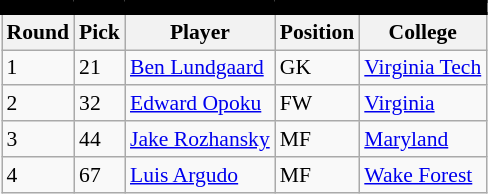<table class="wikitable sortable" style="text-align:center; font-size:90%; text-align:left;">
<tr style="border-spacing: 2px; border: 2px solid black;">
<td colspan="7" bgcolor="#000000" color="#000000" border="#FED000" align="center"><strong></strong></td>
</tr>
<tr>
<th><strong>Round</strong></th>
<th><strong>Pick</strong></th>
<th><strong>Player</strong></th>
<th><strong>Position</strong></th>
<th><strong>College</strong></th>
</tr>
<tr>
<td>1</td>
<td>21</td>
<td> <a href='#'>Ben Lundgaard</a></td>
<td>GK</td>
<td><a href='#'>Virginia Tech</a></td>
</tr>
<tr>
<td>2</td>
<td>32</td>
<td> <a href='#'>Edward Opoku</a></td>
<td>FW</td>
<td><a href='#'>Virginia</a></td>
</tr>
<tr>
<td>3</td>
<td>44</td>
<td> <a href='#'>Jake Rozhansky</a></td>
<td>MF</td>
<td><a href='#'>Maryland</a></td>
</tr>
<tr>
<td>4</td>
<td>67</td>
<td> <a href='#'>Luis Argudo</a></td>
<td>MF</td>
<td><a href='#'>Wake Forest</a></td>
</tr>
</table>
